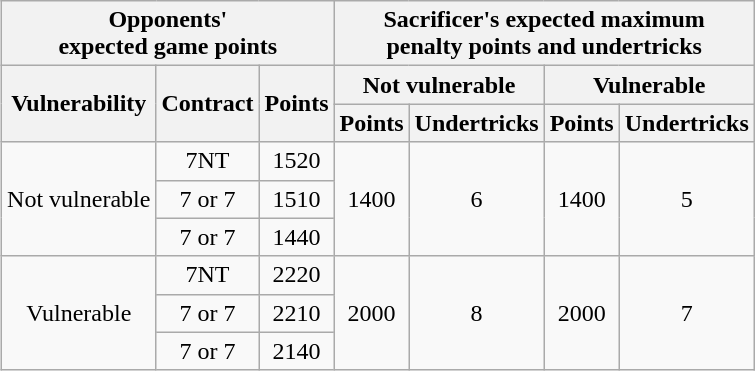<table class="wikitable" style="text-align:center; float:right; margin-left:1.0em;">
<tr>
<th colspan=3>Opponents'<br>expected game points</th>
<th colspan=4>Sacrificer's expected maximum<br>penalty points and undertricks</th>
</tr>
<tr>
<th rowspan=2>Vulnerability</th>
<th rowspan=2>Contract</th>
<th rowspan=2>Points</th>
<th colspan=2>Not vulnerable</th>
<th colspan=2>Vulnerable</th>
</tr>
<tr>
<th>Points</th>
<th>Undertricks</th>
<th>Points</th>
<th>Undertricks</th>
</tr>
<tr>
<td rowspan=3>Not vulnerable</td>
<td>7NT</td>
<td>1520</td>
<td rowspan=3>1400</td>
<td rowspan=3>6</td>
<td rowspan=3>1400</td>
<td rowspan=3>5</td>
</tr>
<tr>
<td>7 or 7</td>
<td>1510</td>
</tr>
<tr>
<td>7 or 7</td>
<td>1440</td>
</tr>
<tr>
<td rowspan=3>Vulnerable</td>
<td>7NT</td>
<td>2220</td>
<td rowspan=3>2000</td>
<td rowspan=3>8</td>
<td rowspan=3>2000</td>
<td rowspan=3>7</td>
</tr>
<tr>
<td>7 or 7</td>
<td>2210</td>
</tr>
<tr>
<td>7 or 7</td>
<td>2140</td>
</tr>
</table>
